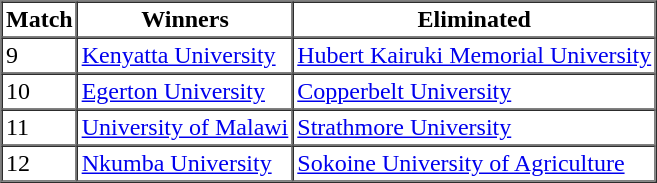<table border=1 cellpadding=2 cellspacing=0>
<tr>
<th>Match</th>
<th>Winners</th>
<th>Eliminated</th>
</tr>
<tr>
<td>9</td>
<td><a href='#'>Kenyatta University</a></td>
<td><a href='#'>Hubert Kairuki Memorial University</a></td>
</tr>
<tr>
<td>10</td>
<td><a href='#'>Egerton University</a></td>
<td><a href='#'>Copperbelt University</a></td>
</tr>
<tr>
<td>11</td>
<td><a href='#'>University of Malawi</a></td>
<td><a href='#'>Strathmore University</a></td>
</tr>
<tr>
<td>12</td>
<td><a href='#'>Nkumba University</a></td>
<td><a href='#'>Sokoine University of Agriculture</a></td>
</tr>
</table>
